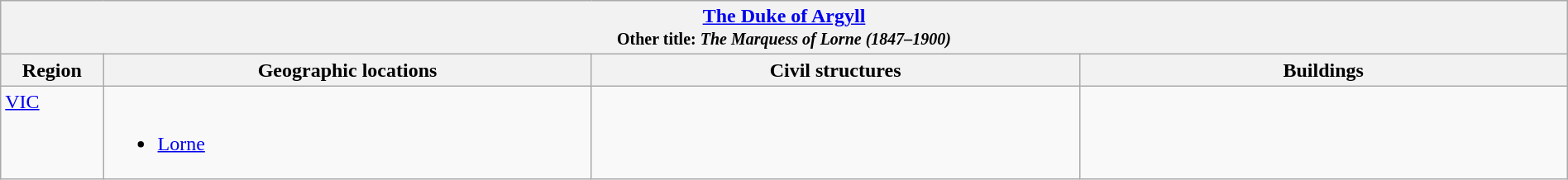<table class="wikitable" width="100%">
<tr>
<th colspan="4"> <a href='#'>The Duke of Argyll</a><br><small>Other title: <em>The Marquess of Lorne (1847–1900)</em></small></th>
</tr>
<tr>
<th width="5%">Region</th>
<th width="23.75%">Geographic locations</th>
<th width="23.75%">Civil structures</th>
<th width="23.75%">Buildings</th>
</tr>
<tr>
<td align=left valign=top> <a href='#'>VIC</a></td>
<td><br><ul><li><a href='#'>Lorne</a></li></ul></td>
<td></td>
<td></td>
</tr>
</table>
